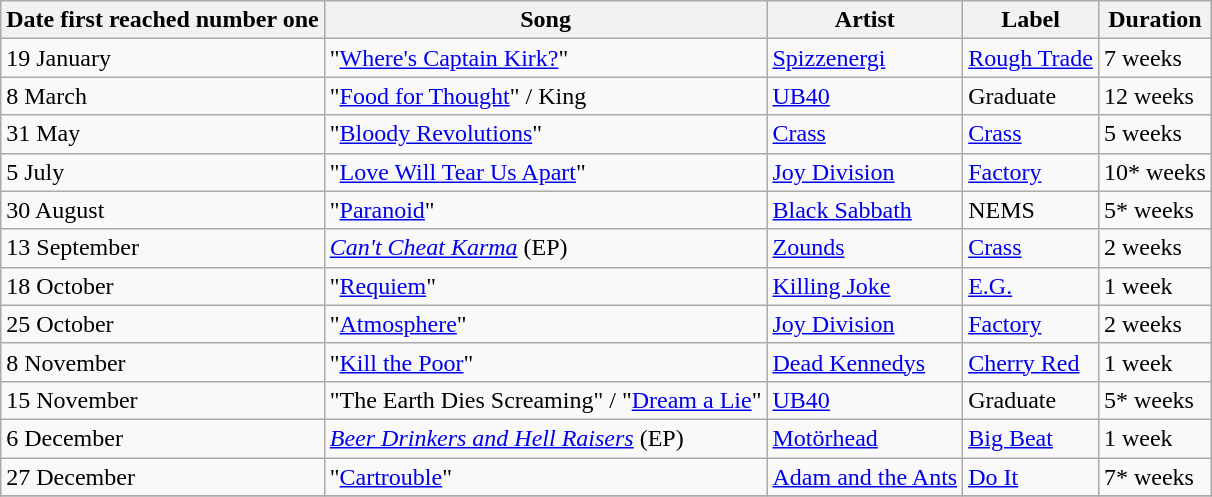<table class=wikitable>
<tr>
<th>Date first reached number one</th>
<th>Song</th>
<th>Artist</th>
<th>Label</th>
<th>Duration</th>
</tr>
<tr>
<td>19 January</td>
<td>"<a href='#'>Where's Captain Kirk?</a>"</td>
<td><a href='#'>Spizzenergi</a></td>
<td><a href='#'>Rough Trade</a></td>
<td>7 weeks</td>
</tr>
<tr>
<td>8 March</td>
<td>"<a href='#'>Food for Thought</a>" / King</td>
<td><a href='#'>UB40</a></td>
<td>Graduate</td>
<td>12 weeks</td>
</tr>
<tr>
<td>31 May</td>
<td>"<a href='#'>Bloody Revolutions</a>"</td>
<td><a href='#'>Crass</a></td>
<td><a href='#'>Crass</a></td>
<td>5 weeks</td>
</tr>
<tr>
<td>5 July</td>
<td>"<a href='#'>Love Will Tear Us Apart</a>"</td>
<td><a href='#'>Joy Division</a></td>
<td><a href='#'>Factory</a></td>
<td>10* weeks</td>
</tr>
<tr>
<td>30 August</td>
<td>"<a href='#'>Paranoid</a>"</td>
<td><a href='#'>Black Sabbath</a></td>
<td>NEMS</td>
<td>5* weeks</td>
</tr>
<tr>
<td>13 September</td>
<td><em><a href='#'>Can't Cheat Karma</a></em> (EP)</td>
<td><a href='#'>Zounds</a></td>
<td><a href='#'>Crass</a></td>
<td>2 weeks</td>
</tr>
<tr>
<td>18 October</td>
<td>"<a href='#'>Requiem</a>"</td>
<td><a href='#'>Killing Joke</a></td>
<td><a href='#'>E.G.</a></td>
<td>1 week</td>
</tr>
<tr>
<td>25 October</td>
<td>"<a href='#'>Atmosphere</a>"</td>
<td><a href='#'>Joy Division</a></td>
<td><a href='#'>Factory</a></td>
<td>2 weeks</td>
</tr>
<tr>
<td>8 November</td>
<td>"<a href='#'>Kill the Poor</a>"</td>
<td><a href='#'>Dead Kennedys</a></td>
<td><a href='#'>Cherry Red</a></td>
<td>1 week</td>
</tr>
<tr>
<td>15 November</td>
<td>"The Earth Dies Screaming" / "<a href='#'>Dream a Lie</a>"</td>
<td><a href='#'>UB40</a></td>
<td>Graduate</td>
<td>5* weeks</td>
</tr>
<tr>
<td>6 December</td>
<td><em><a href='#'>Beer Drinkers and Hell Raisers</a></em> (EP)</td>
<td><a href='#'>Motörhead</a></td>
<td><a href='#'>Big Beat</a></td>
<td>1 week</td>
</tr>
<tr>
<td>27 December</td>
<td>"<a href='#'>Cartrouble</a>"</td>
<td><a href='#'>Adam and the Ants</a></td>
<td><a href='#'>Do It</a></td>
<td>7* weeks</td>
</tr>
<tr>
</tr>
</table>
